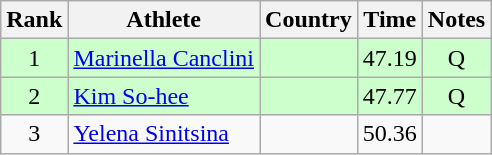<table class="wikitable" style="text-align:center">
<tr>
<th>Rank</th>
<th>Athlete</th>
<th>Country</th>
<th>Time</th>
<th>Notes</th>
</tr>
<tr bgcolor=ccffcc>
<td>1</td>
<td align=left><a href='#'>Marinella Canclini</a></td>
<td align=left></td>
<td>47.19</td>
<td>Q</td>
</tr>
<tr bgcolor=ccffcc>
<td>2</td>
<td align=left><a href='#'>Kim So-hee</a></td>
<td align=left></td>
<td>47.77</td>
<td>Q</td>
</tr>
<tr>
<td>3</td>
<td align=left><a href='#'>Yelena Sinitsina</a></td>
<td align=left></td>
<td>50.36</td>
<td></td>
</tr>
</table>
